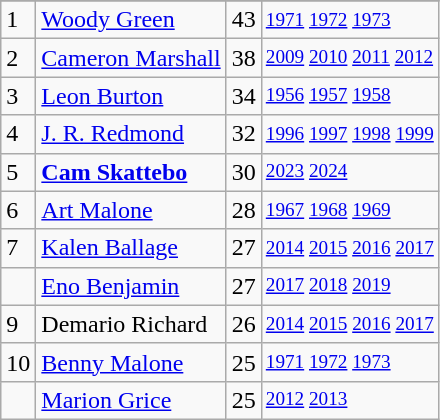<table class="wikitable">
<tr>
</tr>
<tr>
<td>1</td>
<td><a href='#'>Woody Green</a></td>
<td>43</td>
<td style="font-size:80%;"><a href='#'>1971</a> <a href='#'>1972</a> <a href='#'>1973</a></td>
</tr>
<tr>
<td>2</td>
<td><a href='#'>Cameron Marshall</a></td>
<td>38</td>
<td style="font-size:80%;"><a href='#'>2009</a> <a href='#'>2010</a> <a href='#'>2011</a> <a href='#'>2012</a></td>
</tr>
<tr>
<td>3</td>
<td><a href='#'>Leon Burton</a></td>
<td>34</td>
<td style="font-size:80%;"><a href='#'>1956</a> <a href='#'>1957</a> <a href='#'>1958</a></td>
</tr>
<tr>
<td>4</td>
<td><a href='#'>J. R. Redmond</a></td>
<td>32</td>
<td style="font-size:80%;"><a href='#'>1996</a> <a href='#'>1997</a> <a href='#'>1998</a> <a href='#'>1999</a></td>
</tr>
<tr>
<td>5</td>
<td><strong><a href='#'>Cam Skattebo</a></strong></td>
<td>30</td>
<td style="font-size:80%;"><a href='#'>2023</a> <a href='#'>2024</a></td>
</tr>
<tr>
<td>6</td>
<td><a href='#'>Art Malone</a></td>
<td>28</td>
<td style="font-size:80%;"><a href='#'>1967</a> <a href='#'>1968</a> <a href='#'>1969</a></td>
</tr>
<tr>
<td>7</td>
<td><a href='#'>Kalen Ballage</a></td>
<td>27</td>
<td style="font-size:80%;"><a href='#'>2014</a> <a href='#'>2015</a> <a href='#'>2016</a> <a href='#'>2017</a></td>
</tr>
<tr>
<td></td>
<td><a href='#'>Eno Benjamin</a></td>
<td>27</td>
<td style="font-size:80%;"><a href='#'>2017</a> <a href='#'>2018</a> <a href='#'>2019</a></td>
</tr>
<tr>
<td>9</td>
<td>Demario Richard</td>
<td>26</td>
<td style="font-size:80%;"><a href='#'>2014</a> <a href='#'>2015</a> <a href='#'>2016</a> <a href='#'>2017</a></td>
</tr>
<tr>
<td>10</td>
<td><a href='#'>Benny Malone</a></td>
<td>25</td>
<td style="font-size:80%;"><a href='#'>1971</a> <a href='#'>1972</a> <a href='#'>1973</a></td>
</tr>
<tr>
<td></td>
<td><a href='#'>Marion Grice</a></td>
<td>25</td>
<td style="font-size:80%;"><a href='#'>2012</a> <a href='#'>2013</a></td>
</tr>
</table>
